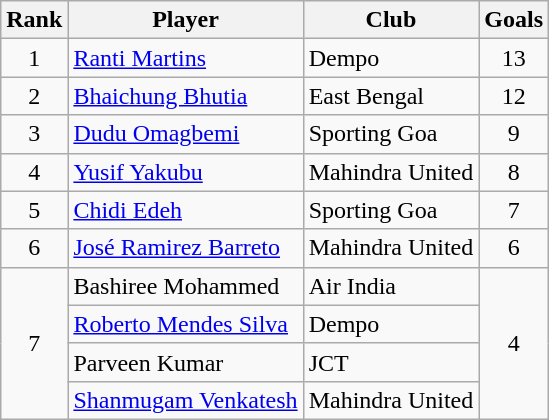<table class="wikitable" style="text-align:center">
<tr>
<th>Rank</th>
<th>Player</th>
<th>Club</th>
<th>Goals</th>
</tr>
<tr>
<td rowspan="1">1</td>
<td align="left"> <a href='#'>Ranti Martins</a></td>
<td align="left">Dempo</td>
<td rowspan="1">13</td>
</tr>
<tr>
<td rowspan="1">2</td>
<td align="left"> <a href='#'>Bhaichung Bhutia</a></td>
<td align="left">East Bengal</td>
<td rowspan="1">12</td>
</tr>
<tr>
<td rowspan="1">3</td>
<td align="left"> <a href='#'>Dudu Omagbemi</a></td>
<td align="left">Sporting Goa</td>
<td rowspan="1">9</td>
</tr>
<tr>
<td rowspan="1">4</td>
<td align="left"> <a href='#'>Yusif Yakubu</a></td>
<td align="left">Mahindra United</td>
<td rowspan="1">8</td>
</tr>
<tr>
<td rowspan="1">5</td>
<td align="left"> <a href='#'>Chidi Edeh</a></td>
<td align="left">Sporting Goa</td>
<td rowspan="1">7</td>
</tr>
<tr>
<td rowspan="1">6</td>
<td align="left"> <a href='#'>José Ramirez Barreto</a></td>
<td align="left">Mahindra United</td>
<td rowspan="1">6</td>
</tr>
<tr>
<td rowspan="4">7</td>
<td align="left"> Bashiree Mohammed</td>
<td align="left">Air India</td>
<td rowspan="4">4</td>
</tr>
<tr>
<td align="left"> <a href='#'>Roberto Mendes Silva</a></td>
<td align="left">Dempo</td>
</tr>
<tr>
<td align="left"> Parveen Kumar</td>
<td align="left">JCT</td>
</tr>
<tr>
<td align="left"> <a href='#'>Shanmugam Venkatesh</a></td>
<td align="left">Mahindra United</td>
</tr>
</table>
